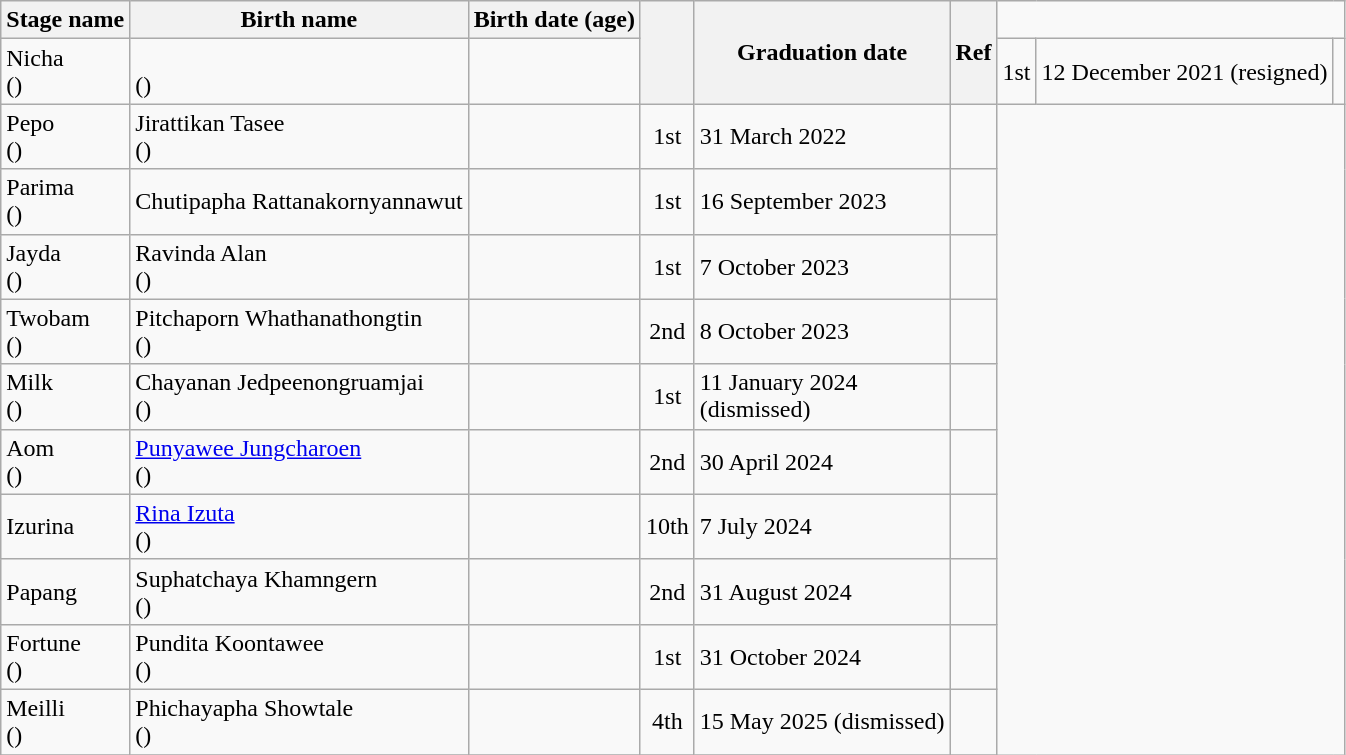<table class="wikitable sortable" style="text-align:left;">
<tr>
<th>Stage name</th>
<th>Birth name</th>
<th>Birth date (age)</th>
<th rowspan="2"></th>
<th rowspan="2">Graduation date</th>
<th rowspan="2">Ref</th>
</tr>
<tr>
<td>Nicha<br>()</td>
<td><br>()</td>
<td></td>
<td style="text-align:center;">1st</td>
<td>12 December 2021 (resigned)</td>
<td></td>
</tr>
<tr>
<td>Pepo<br>()</td>
<td>Jirattikan Tasee<br>()</td>
<td></td>
<td style="text-align:center;">1st</td>
<td>31 March 2022</td>
<td></td>
</tr>
<tr>
<td>Parima<br>()</td>
<td>Chutipapha Rattanakornyannawut<br></td>
<td></td>
<td style="text-align:center;">1st</td>
<td>16 September 2023</td>
<td></td>
</tr>
<tr>
<td>Jayda<br>()</td>
<td>Ravinda Alan<br>()</td>
<td></td>
<td style="text-align:center;">1st</td>
<td>7 October 2023</td>
<td></td>
</tr>
<tr>
<td>Twobam<br>()</td>
<td>Pitchaporn Whathanathongtin<br>()</td>
<td></td>
<td style="text-align:center;">2nd</td>
<td>8 October 2023</td>
<td></td>
</tr>
<tr>
<td>Milk<br>()</td>
<td>Chayanan Jedpeenongruamjai<br>()</td>
<td></td>
<td style="text-align:center;">1st</td>
<td>11 January 2024 <br> (dismissed)</td>
<td></td>
</tr>
<tr>
<td>Aom<br>()</td>
<td><a href='#'>Punyawee Jungcharoen</a><br>()</td>
<td></td>
<td style="text-align:center;">2nd </td>
<td>30 April 2024</td>
<td></td>
</tr>
<tr>
<td>Izurina<br></td>
<td><a href='#'>Rina Izuta</a><br>()</td>
<td></td>
<td style="text-align:center;">10th </td>
<td>7 July 2024</td>
<td></td>
</tr>
<tr>
<td>Papang<br></td>
<td>Suphatchaya Khamngern<br>()</td>
<td></td>
<td style="text-align:center;">2nd</td>
<td>31 August 2024</td>
<td></td>
</tr>
<tr>
<td>Fortune<br>()</td>
<td>Pundita Koontawee<br>()</td>
<td></td>
<td style="text-align:center;">1st</td>
<td>31 October 2024</td>
<td></td>
</tr>
<tr>
<td>Meilli<br>()</td>
<td>Phichayapha Showtale<br>()</td>
<td></td>
<td style="text-align:center;">4th</td>
<td>15 May 2025 (dismissed)</td>
<td></td>
</tr>
<tr>
</tr>
</table>
